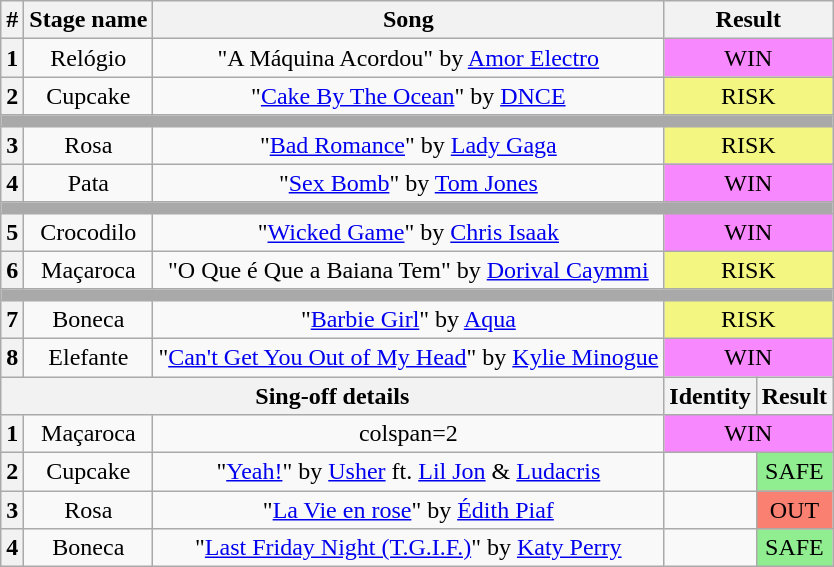<table class="wikitable plainrowheaders" style="text-align: center;">
<tr>
<th>#</th>
<th>Stage name</th>
<th>Song</th>
<th colspan=2>Result</th>
</tr>
<tr>
<th>1</th>
<td>Relógio</td>
<td>"A Máquina Acordou" by <a href='#'>Amor Electro</a></td>
<td colspan=2 bgcolor="#F888FD">WIN</td>
</tr>
<tr>
<th>2</th>
<td>Cupcake</td>
<td>"<a href='#'>Cake By The Ocean</a>" by <a href='#'>DNCE</a></td>
<td colspan=2 bgcolor="#F3F781">RISK</td>
</tr>
<tr>
<td colspan="5" style="background:darkgray"></td>
</tr>
<tr>
<th>3</th>
<td>Rosa</td>
<td>"<a href='#'>Bad Romance</a>" by <a href='#'>Lady Gaga</a></td>
<td colspan=2 bgcolor="#F3F781">RISK</td>
</tr>
<tr>
<th>4</th>
<td>Pata</td>
<td>"<a href='#'>Sex Bomb</a>" by <a href='#'>Tom Jones</a></td>
<td colspan=2 bgcolor="#F888FD">WIN</td>
</tr>
<tr>
<td colspan="5" style="background:darkgray"></td>
</tr>
<tr>
<th>5</th>
<td>Crocodilo</td>
<td>"<a href='#'>Wicked Game</a>" by <a href='#'>Chris Isaak</a></td>
<td colspan=2 bgcolor="#F888FD">WIN</td>
</tr>
<tr>
<th>6</th>
<td>Maçaroca</td>
<td>"O Que é Que a Baiana Tem" by <a href='#'>Dorival Caymmi</a></td>
<td colspan=2 bgcolor="#F3F781">RISK</td>
</tr>
<tr>
<td colspan="5" style="background:darkgray"></td>
</tr>
<tr>
<th>7</th>
<td>Boneca</td>
<td>"<a href='#'>Barbie Girl</a>" by <a href='#'>Aqua</a></td>
<td colspan=2 bgcolor="#F3F781">RISK</td>
</tr>
<tr>
<th>8</th>
<td>Elefante</td>
<td>"<a href='#'>Can't Get You Out of My Head</a>" by <a href='#'>Kylie Minogue</a></td>
<td colspan=2 bgcolor="#F888FD">WIN</td>
</tr>
<tr>
<th colspan="3">Sing-off details</th>
<th>Identity</th>
<th>Result</th>
</tr>
<tr>
<th>1</th>
<td>Maçaroca</td>
<td>colspan=2 </td>
<td colspan=2 bgcolor="#F888FD">WIN</td>
</tr>
<tr>
<th>2</th>
<td>Cupcake</td>
<td>"<a href='#'>Yeah!</a>" by <a href='#'>Usher</a> ft. <a href='#'>Lil Jon</a> & <a href='#'>Ludacris</a></td>
<td></td>
<td bgcolor=lightgreen>SAFE</td>
</tr>
<tr>
<th>3</th>
<td>Rosa</td>
<td>"<a href='#'>La Vie en rose</a>" by <a href='#'>Édith Piaf</a></td>
<td></td>
<td bgcolor="salmon">OUT</td>
</tr>
<tr>
<th>4</th>
<td>Boneca</td>
<td>"<a href='#'>Last Friday Night (T.G.I.F.)</a>" by <a href='#'>Katy Perry</a></td>
<td></td>
<td bgcolor=lightgreen>SAFE</td>
</tr>
</table>
